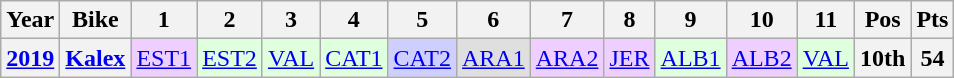<table class="wikitable" style="text-align:center">
<tr>
<th>Year</th>
<th>Bike</th>
<th>1</th>
<th>2</th>
<th>3</th>
<th>4</th>
<th>5</th>
<th>6</th>
<th>7</th>
<th>8</th>
<th>9</th>
<th>10</th>
<th>11</th>
<th>Pos</th>
<th>Pts</th>
</tr>
<tr>
<th><a href='#'>2019</a></th>
<th><a href='#'>Kalex</a></th>
<td style="background:#efcfff;"><a href='#'>EST1</a><br></td>
<td style="background:#dfffdf;"><a href='#'>EST2</a><br></td>
<td style="background:#dfffdf;"><a href='#'>VAL</a><br></td>
<td style="background:#dfffdf;"><a href='#'>CAT1</a><br></td>
<td style="background:#cfcfff;"><a href='#'>CAT2</a><br></td>
<td style="background:#dfdfdf;"><a href='#'>ARA1</a><br></td>
<td style="background:#efcfff;"><a href='#'>ARA2</a><br></td>
<td style="background:#efcfff;"><a href='#'>JER</a><br></td>
<td style="background:#dfffdf;"><a href='#'>ALB1</a><br></td>
<td style="background:#efcfff;"><a href='#'>ALB2</a><br></td>
<td style="background:#dfffdf;"><a href='#'>VAL</a><br></td>
<th style="background:#;">10th</th>
<th style="background:#;">54</th>
</tr>
</table>
